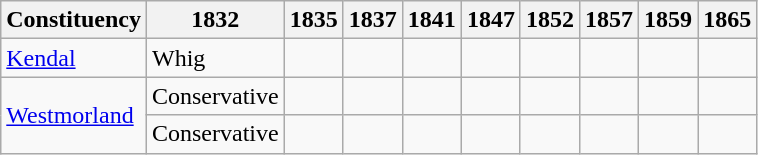<table class=wikitable sortable>
<tr>
<th>Constituency</th>
<th>1832</th>
<th>1835</th>
<th>1837</th>
<th>1841</th>
<th>1847</th>
<th>1852</th>
<th>1857</th>
<th>1859</th>
<th>1865</th>
</tr>
<tr>
<td><a href='#'>Kendal</a></td>
<td bgcolor=>Whig</td>
<td></td>
<td></td>
<td></td>
<td></td>
<td></td>
<td></td>
<td></td>
<td></td>
</tr>
<tr>
<td rowspan=2><a href='#'>Westmorland</a></td>
<td bgcolor=>Conservative</td>
<td></td>
<td></td>
<td></td>
<td></td>
<td></td>
<td></td>
<td></td>
<td></td>
</tr>
<tr>
<td bgcolor=>Conservative</td>
<td></td>
<td></td>
<td></td>
<td></td>
<td></td>
<td></td>
<td></td>
<td></td>
</tr>
</table>
